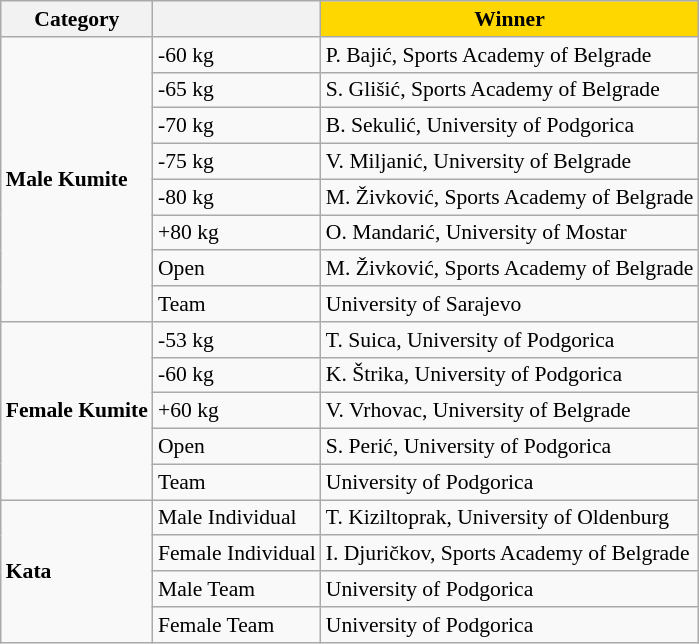<table class=wikitable style="font-size:90%;">
<tr>
<th>Category</th>
<th></th>
<th style="background:#FFD700;">Winner</th>
</tr>
<tr>
<td rowspan=8><strong>Male Kumite</strong></td>
<td>-60 kg</td>
<td>P. Bajić, Sports Academy of Belgrade<br> </td>
</tr>
<tr>
<td>-65 kg</td>
<td>S. Glišić, Sports Academy of Belgrade <br></td>
</tr>
<tr>
<td>-70 kg</td>
<td>B. Sekulić, University of Podgorica <br></td>
</tr>
<tr>
<td>-75 kg</td>
<td>V. Miljanić, University of Belgrade  <br></td>
</tr>
<tr>
<td>-80 kg</td>
<td>M. Živković, Sports Academy of Belgrade <br></td>
</tr>
<tr>
<td>+80 kg</td>
<td>O. Mandarić, University of Mostar <br></td>
</tr>
<tr>
<td>Open</td>
<td>M. Živković, Sports Academy of Belgrade <br></td>
</tr>
<tr>
<td>Team</td>
<td>University of Sarajevo <br></td>
</tr>
<tr>
<td rowspan=5><strong>Female Kumite</strong></td>
<td>-53 kg</td>
<td>T. Suica, University of Podgorica <br> </td>
</tr>
<tr>
<td>-60 kg</td>
<td>K. Štrika, University of Podgorica <br> </td>
</tr>
<tr>
<td>+60 kg</td>
<td>V. Vrhovac, University of Belgrade <br> </td>
</tr>
<tr>
<td>Open</td>
<td>S. Perić, University of Podgorica <br> </td>
</tr>
<tr>
<td>Team</td>
<td>University of Podgorica <br> </td>
</tr>
<tr>
<td rowspan=4><strong>Kata</strong></td>
<td>Male Individual</td>
<td>T. Kiziltoprak, University of Oldenburg<br> </td>
</tr>
<tr>
<td>Female Individual</td>
<td>I. Djuričkov, Sports Academy of Belgrade <br> </td>
</tr>
<tr>
<td>Male Team</td>
<td>University of Podgorica <br> </td>
</tr>
<tr>
<td>Female Team</td>
<td>University of Podgorica <br> </td>
</tr>
</table>
